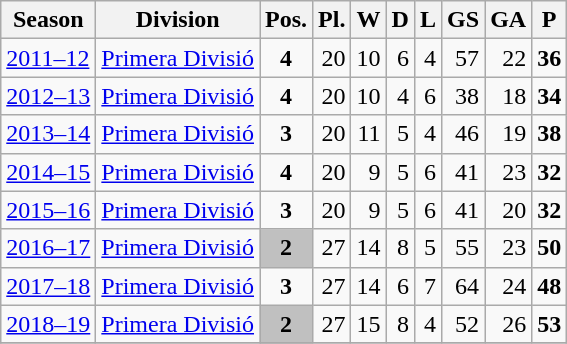<table class="wikitable">
<tr>
<th>Season</th>
<th>Division</th>
<th>Pos.</th>
<th>Pl.</th>
<th>W</th>
<th>D</th>
<th>L</th>
<th>GS</th>
<th>GA</th>
<th>P</th>
</tr>
<tr>
<td><a href='#'>2011–12</a></td>
<td><a href='#'>Primera Divisió</a></td>
<td align=center><strong>4</strong></td>
<td align=right>20</td>
<td align=right>10</td>
<td align=right>6</td>
<td align=right>4</td>
<td align=right>57</td>
<td align=right>22</td>
<td align=right><strong>36</strong></td>
</tr>
<tr>
<td><a href='#'>2012–13</a></td>
<td><a href='#'>Primera Divisió</a></td>
<td align=center><strong>4</strong></td>
<td align=right>20</td>
<td align=right>10</td>
<td align=right>4</td>
<td align=right>6</td>
<td align=right>38</td>
<td align=right>18</td>
<td align=right><strong>34</strong></td>
</tr>
<tr>
<td><a href='#'>2013–14</a></td>
<td><a href='#'>Primera Divisió</a></td>
<td align=center><strong>3</strong></td>
<td align=right>20</td>
<td align=right>11</td>
<td align=right>5</td>
<td align=right>4</td>
<td align=right>46</td>
<td align=right>19</td>
<td align=right><strong>38</strong></td>
</tr>
<tr>
<td><a href='#'>2014–15</a></td>
<td><a href='#'>Primera Divisió</a></td>
<td align=center><strong>4</strong></td>
<td align=right>20</td>
<td align=right>9</td>
<td align=right>5</td>
<td align=right>6</td>
<td align=right>41</td>
<td align=right>23</td>
<td align=right><strong>32</strong></td>
</tr>
<tr>
<td><a href='#'>2015–16</a></td>
<td><a href='#'>Primera Divisió</a></td>
<td align=center><strong>3</strong></td>
<td align=right>20</td>
<td align=right>9</td>
<td align=right>5</td>
<td align=right>6</td>
<td align=right>41</td>
<td align=right>20</td>
<td align=right><strong>32</strong></td>
</tr>
<tr>
<td><a href='#'>2016–17</a></td>
<td><a href='#'>Primera Divisió</a></td>
<td style="background:silver" align=center><strong>2</strong></td>
<td align=right>27</td>
<td align=right>14</td>
<td align=right>8</td>
<td align=right>5</td>
<td align=right>55</td>
<td align=right>23</td>
<td align=right><strong>50</strong></td>
</tr>
<tr>
<td><a href='#'>2017–18</a></td>
<td><a href='#'>Primera Divisió</a></td>
<td align=center><strong>3</strong></td>
<td align=right>27</td>
<td align=right>14</td>
<td align=right>6</td>
<td align=right>7</td>
<td align=right>64</td>
<td align=right>24</td>
<td align=right><strong>48</strong></td>
</tr>
<tr>
<td><a href='#'>2018–19</a></td>
<td><a href='#'>Primera Divisió</a></td>
<td style="background:silver" align=center><strong>2</strong></td>
<td align=right>27</td>
<td align=right>15</td>
<td align=right>8</td>
<td align=right>4</td>
<td align=right>52</td>
<td align=right>26</td>
<td align=right><strong>53</strong></td>
</tr>
<tr>
</tr>
</table>
